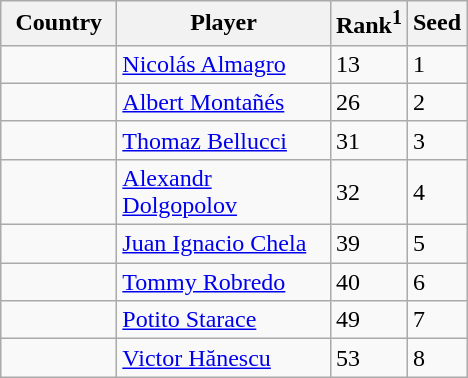<table class="sortable wikitable">
<tr>
<th width="70">Country</th>
<th width="135">Player</th>
<th>Rank<sup>1</sup></th>
<th>Seed</th>
</tr>
<tr>
<td></td>
<td><a href='#'>Nicolás Almagro</a></td>
<td>13</td>
<td>1</td>
</tr>
<tr>
<td></td>
<td><a href='#'>Albert Montañés</a></td>
<td>26</td>
<td>2</td>
</tr>
<tr>
<td></td>
<td><a href='#'>Thomaz Bellucci</a></td>
<td>31</td>
<td>3</td>
</tr>
<tr>
<td></td>
<td><a href='#'>Alexandr Dolgopolov</a></td>
<td>32</td>
<td>4</td>
</tr>
<tr>
<td></td>
<td><a href='#'>Juan Ignacio Chela</a></td>
<td>39</td>
<td>5</td>
</tr>
<tr>
<td></td>
<td><a href='#'>Tommy Robredo</a></td>
<td>40</td>
<td>6</td>
</tr>
<tr>
<td></td>
<td><a href='#'>Potito Starace</a></td>
<td>49</td>
<td>7</td>
</tr>
<tr>
<td></td>
<td><a href='#'>Victor Hănescu</a></td>
<td>53</td>
<td>8</td>
</tr>
</table>
